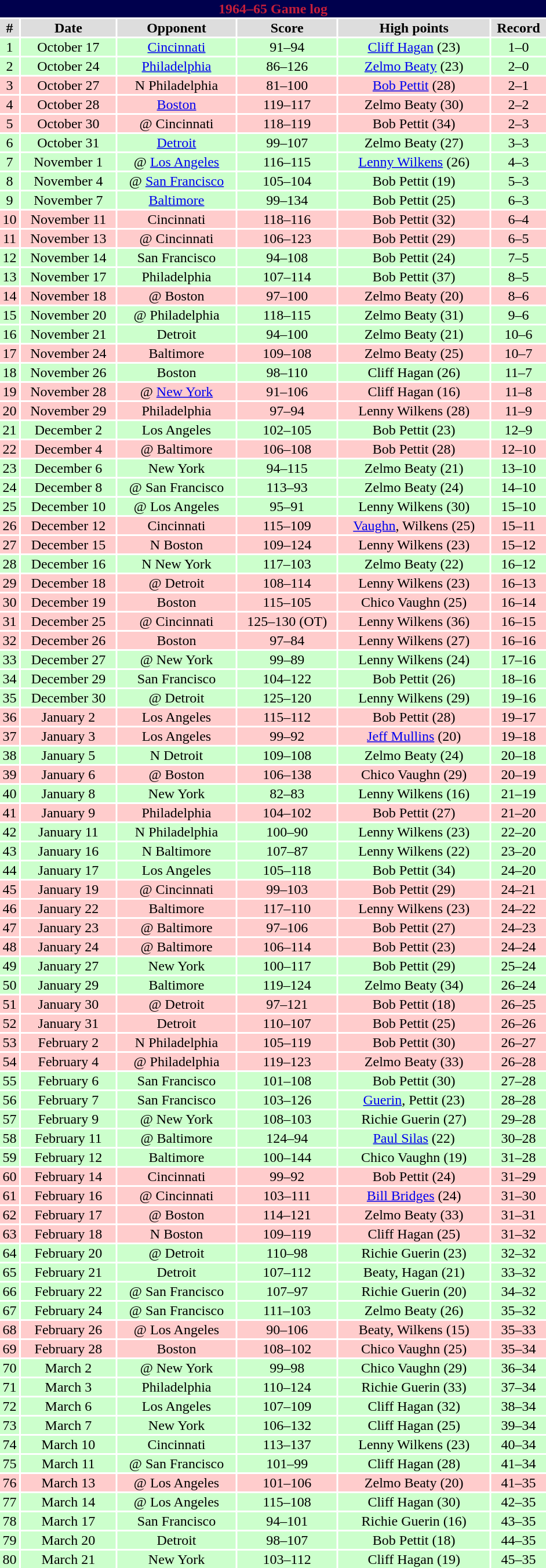<table class="toccolours collapsible" width=50% style="clear:both; margin:1.5em auto; text-align:center">
<tr>
<th colspan=11 style="background:#00004d; color:#C41E3A;">1964–65 Game log</th>
</tr>
<tr align="center" bgcolor="#dddddd">
<td><strong>#</strong></td>
<td><strong>Date</strong></td>
<td><strong>Opponent</strong></td>
<td><strong>Score</strong></td>
<td><strong>High points</strong></td>
<td><strong>Record</strong></td>
</tr>
<tr align="center" bgcolor="ccffcc">
<td>1</td>
<td>October 17</td>
<td><a href='#'>Cincinnati</a></td>
<td>91–94</td>
<td><a href='#'>Cliff Hagan</a> (23)</td>
<td>1–0</td>
</tr>
<tr align="center" bgcolor="ccffcc">
<td>2</td>
<td>October 24</td>
<td><a href='#'>Philadelphia</a></td>
<td>86–126</td>
<td><a href='#'>Zelmo Beaty</a> (23)</td>
<td>2–0</td>
</tr>
<tr align="center" bgcolor="ffcccc">
<td>3</td>
<td>October 27</td>
<td>N Philadelphia</td>
<td>81–100</td>
<td><a href='#'>Bob Pettit</a> (28)</td>
<td>2–1</td>
</tr>
<tr align="center" bgcolor="ffcccc">
<td>4</td>
<td>October 28</td>
<td><a href='#'>Boston</a></td>
<td>119–117</td>
<td>Zelmo Beaty (30)</td>
<td>2–2</td>
</tr>
<tr align="center" bgcolor="ffcccc">
<td>5</td>
<td>October 30</td>
<td>@ Cincinnati</td>
<td>118–119</td>
<td>Bob Pettit (34)</td>
<td>2–3</td>
</tr>
<tr align="center" bgcolor="ccffcc">
<td>6</td>
<td>October 31</td>
<td><a href='#'>Detroit</a></td>
<td>99–107</td>
<td>Zelmo Beaty (27)</td>
<td>3–3</td>
</tr>
<tr align="center" bgcolor="ccffcc">
<td>7</td>
<td>November 1</td>
<td>@ <a href='#'>Los Angeles</a></td>
<td>116–115</td>
<td><a href='#'>Lenny Wilkens</a> (26)</td>
<td>4–3</td>
</tr>
<tr align="center" bgcolor="ccffcc">
<td>8</td>
<td>November 4</td>
<td>@ <a href='#'>San Francisco</a></td>
<td>105–104</td>
<td>Bob Pettit (19)</td>
<td>5–3</td>
</tr>
<tr align="center" bgcolor="ccffcc">
<td>9</td>
<td>November 7</td>
<td><a href='#'>Baltimore</a></td>
<td>99–134</td>
<td>Bob Pettit (25)</td>
<td>6–3</td>
</tr>
<tr align="center" bgcolor="ffcccc">
<td>10</td>
<td>November 11</td>
<td>Cincinnati</td>
<td>118–116</td>
<td>Bob Pettit (32)</td>
<td>6–4</td>
</tr>
<tr align="center" bgcolor="ffcccc">
<td>11</td>
<td>November 13</td>
<td>@ Cincinnati</td>
<td>106–123</td>
<td>Bob Pettit (29)</td>
<td>6–5</td>
</tr>
<tr align="center" bgcolor="ccffcc">
<td>12</td>
<td>November 14</td>
<td>San Francisco</td>
<td>94–108</td>
<td>Bob Pettit (24)</td>
<td>7–5</td>
</tr>
<tr align="center" bgcolor="ccffcc">
<td>13</td>
<td>November 17</td>
<td>Philadelphia</td>
<td>107–114</td>
<td>Bob Pettit (37)</td>
<td>8–5</td>
</tr>
<tr align="center" bgcolor="ffcccc">
<td>14</td>
<td>November 18</td>
<td>@ Boston</td>
<td>97–100</td>
<td>Zelmo Beaty (20)</td>
<td>8–6</td>
</tr>
<tr align="center" bgcolor="ccffcc">
<td>15</td>
<td>November 20</td>
<td>@ Philadelphia</td>
<td>118–115</td>
<td>Zelmo Beaty (31)</td>
<td>9–6</td>
</tr>
<tr align="center" bgcolor="ccffcc">
<td>16</td>
<td>November 21</td>
<td>Detroit</td>
<td>94–100</td>
<td>Zelmo Beaty (21)</td>
<td>10–6</td>
</tr>
<tr align="center" bgcolor="ffcccc">
<td>17</td>
<td>November 24</td>
<td>Baltimore</td>
<td>109–108</td>
<td>Zelmo Beaty (25)</td>
<td>10–7</td>
</tr>
<tr align="center" bgcolor="ccffcc">
<td>18</td>
<td>November 26</td>
<td>Boston</td>
<td>98–110</td>
<td>Cliff Hagan (26)</td>
<td>11–7</td>
</tr>
<tr align="center" bgcolor="ffcccc">
<td>19</td>
<td>November 28</td>
<td>@ <a href='#'>New York</a></td>
<td>91–106</td>
<td>Cliff Hagan (16)</td>
<td>11–8</td>
</tr>
<tr align="center" bgcolor="ffcccc">
<td>20</td>
<td>November 29</td>
<td>Philadelphia</td>
<td>97–94</td>
<td>Lenny Wilkens (28)</td>
<td>11–9</td>
</tr>
<tr align="center" bgcolor="ccffcc">
<td>21</td>
<td>December 2</td>
<td>Los Angeles</td>
<td>102–105</td>
<td>Bob Pettit (23)</td>
<td>12–9</td>
</tr>
<tr align="center" bgcolor="ffcccc">
<td>22</td>
<td>December 4</td>
<td>@ Baltimore</td>
<td>106–108</td>
<td>Bob Pettit (28)</td>
<td>12–10</td>
</tr>
<tr align="center" bgcolor="ccffcc">
<td>23</td>
<td>December 6</td>
<td>New York</td>
<td>94–115</td>
<td>Zelmo Beaty (21)</td>
<td>13–10</td>
</tr>
<tr align="center" bgcolor="ccffcc">
<td>24</td>
<td>December 8</td>
<td>@ San Francisco</td>
<td>113–93</td>
<td>Zelmo Beaty (24)</td>
<td>14–10</td>
</tr>
<tr align="center" bgcolor="ccffcc">
<td>25</td>
<td>December 10</td>
<td>@ Los Angeles</td>
<td>95–91</td>
<td>Lenny Wilkens (30)</td>
<td>15–10</td>
</tr>
<tr align="center" bgcolor="ffcccc">
<td>26</td>
<td>December 12</td>
<td>Cincinnati</td>
<td>115–109</td>
<td><a href='#'>Vaughn</a>, Wilkens (25)</td>
<td>15–11</td>
</tr>
<tr align="center" bgcolor="ffcccc">
<td>27</td>
<td>December 15</td>
<td>N Boston</td>
<td>109–124</td>
<td>Lenny Wilkens (23)</td>
<td>15–12</td>
</tr>
<tr align="center" bgcolor="ccffcc">
<td>28</td>
<td>December 16</td>
<td>N New York</td>
<td>117–103</td>
<td>Zelmo Beaty (22)</td>
<td>16–12</td>
</tr>
<tr align="center" bgcolor="ffcccc">
<td>29</td>
<td>December 18</td>
<td>@ Detroit</td>
<td>108–114</td>
<td>Lenny Wilkens (23)</td>
<td>16–13</td>
</tr>
<tr align="center" bgcolor="ffcccc">
<td>30</td>
<td>December 19</td>
<td>Boston</td>
<td>115–105</td>
<td>Chico Vaughn (25)</td>
<td>16–14</td>
</tr>
<tr align="center" bgcolor="ffcccc">
<td>31</td>
<td>December 25</td>
<td>@ Cincinnati</td>
<td>125–130 (OT)</td>
<td>Lenny Wilkens (36)</td>
<td>16–15</td>
</tr>
<tr align="center" bgcolor="ffcccc">
<td>32</td>
<td>December 26</td>
<td>Boston</td>
<td>97–84</td>
<td>Lenny Wilkens (27)</td>
<td>16–16</td>
</tr>
<tr align="center" bgcolor="ccffcc">
<td>33</td>
<td>December 27</td>
<td>@ New York</td>
<td>99–89</td>
<td>Lenny Wilkens (24)</td>
<td>17–16</td>
</tr>
<tr align="center" bgcolor="ccffcc">
<td>34</td>
<td>December 29</td>
<td>San Francisco</td>
<td>104–122</td>
<td>Bob Pettit (26)</td>
<td>18–16</td>
</tr>
<tr align="center" bgcolor="ccffcc">
<td>35</td>
<td>December 30</td>
<td>@ Detroit</td>
<td>125–120</td>
<td>Lenny Wilkens (29)</td>
<td>19–16</td>
</tr>
<tr align="center" bgcolor="ffcccc">
<td>36</td>
<td>January 2</td>
<td>Los Angeles</td>
<td>115–112</td>
<td>Bob Pettit (28)</td>
<td>19–17</td>
</tr>
<tr align="center" bgcolor="ffcccc">
<td>37</td>
<td>January 3</td>
<td>Los Angeles</td>
<td>99–92</td>
<td><a href='#'>Jeff Mullins</a> (20)</td>
<td>19–18</td>
</tr>
<tr align="center" bgcolor="ccffcc">
<td>38</td>
<td>January 5</td>
<td>N Detroit</td>
<td>109–108</td>
<td>Zelmo Beaty (24)</td>
<td>20–18</td>
</tr>
<tr align="center" bgcolor="ffcccc">
<td>39</td>
<td>January 6</td>
<td>@ Boston</td>
<td>106–138</td>
<td>Chico Vaughn (29)</td>
<td>20–19</td>
</tr>
<tr align="center" bgcolor="ccffcc">
<td>40</td>
<td>January 8</td>
<td>New York</td>
<td>82–83</td>
<td>Lenny Wilkens (16)</td>
<td>21–19</td>
</tr>
<tr align="center" bgcolor="ffcccc">
<td>41</td>
<td>January 9</td>
<td>Philadelphia</td>
<td>104–102</td>
<td>Bob Pettit (27)</td>
<td>21–20</td>
</tr>
<tr align="center" bgcolor="ccffcc">
<td>42</td>
<td>January 11</td>
<td>N Philadelphia</td>
<td>100–90</td>
<td>Lenny Wilkens (23)</td>
<td>22–20</td>
</tr>
<tr align="center" bgcolor="ccffcc">
<td>43</td>
<td>January 16</td>
<td>N Baltimore</td>
<td>107–87</td>
<td>Lenny Wilkens (22)</td>
<td>23–20</td>
</tr>
<tr align="center" bgcolor="ccffcc">
<td>44</td>
<td>January 17</td>
<td>Los Angeles</td>
<td>105–118</td>
<td>Bob Pettit (34)</td>
<td>24–20</td>
</tr>
<tr align="center" bgcolor="ffcccc">
<td>45</td>
<td>January 19</td>
<td>@ Cincinnati</td>
<td>99–103</td>
<td>Bob Pettit (29)</td>
<td>24–21</td>
</tr>
<tr align="center" bgcolor="ffcccc">
<td>46</td>
<td>January 22</td>
<td>Baltimore</td>
<td>117–110</td>
<td>Lenny Wilkens (23)</td>
<td>24–22</td>
</tr>
<tr align="center" bgcolor="ffcccc">
<td>47</td>
<td>January 23</td>
<td>@ Baltimore</td>
<td>97–106</td>
<td>Bob Pettit (27)</td>
<td>24–23</td>
</tr>
<tr align="center" bgcolor="ffcccc">
<td>48</td>
<td>January 24</td>
<td>@ Baltimore</td>
<td>106–114</td>
<td>Bob Pettit (23)</td>
<td>24–24</td>
</tr>
<tr align="center" bgcolor="ccffcc">
<td>49</td>
<td>January 27</td>
<td>New York</td>
<td>100–117</td>
<td>Bob Pettit (29)</td>
<td>25–24</td>
</tr>
<tr align="center" bgcolor="ccffcc">
<td>50</td>
<td>January 29</td>
<td>Baltimore</td>
<td>119–124</td>
<td>Zelmo Beaty (34)</td>
<td>26–24</td>
</tr>
<tr align="center" bgcolor="ffcccc">
<td>51</td>
<td>January 30</td>
<td>@ Detroit</td>
<td>97–121</td>
<td>Bob Pettit (18)</td>
<td>26–25</td>
</tr>
<tr align="center" bgcolor="ffcccc">
<td>52</td>
<td>January 31</td>
<td>Detroit</td>
<td>110–107</td>
<td>Bob Pettit (25)</td>
<td>26–26</td>
</tr>
<tr align="center" bgcolor="ffcccc">
<td>53</td>
<td>February 2</td>
<td>N Philadelphia</td>
<td>105–119</td>
<td>Bob Pettit (30)</td>
<td>26–27</td>
</tr>
<tr align="center" bgcolor="ffcccc">
<td>54</td>
<td>February 4</td>
<td>@ Philadelphia</td>
<td>119–123</td>
<td>Zelmo Beaty (33)</td>
<td>26–28</td>
</tr>
<tr align="center" bgcolor="ccffcc">
<td>55</td>
<td>February 6</td>
<td>San Francisco</td>
<td>101–108</td>
<td>Bob Pettit (30)</td>
<td>27–28</td>
</tr>
<tr align="center" bgcolor="ccffcc">
<td>56</td>
<td>February 7</td>
<td>San Francisco</td>
<td>103–126</td>
<td><a href='#'>Guerin</a>, Pettit (23)</td>
<td>28–28</td>
</tr>
<tr align="center" bgcolor="ccffcc">
<td>57</td>
<td>February 9</td>
<td>@ New York</td>
<td>108–103</td>
<td>Richie Guerin (27)</td>
<td>29–28</td>
</tr>
<tr align="center" bgcolor="ccffcc">
<td>58</td>
<td>February 11</td>
<td>@ Baltimore</td>
<td>124–94</td>
<td><a href='#'>Paul Silas</a> (22)</td>
<td>30–28</td>
</tr>
<tr align="center" bgcolor="ccffcc">
<td>59</td>
<td>February 12</td>
<td>Baltimore</td>
<td>100–144</td>
<td>Chico Vaughn (19)</td>
<td>31–28</td>
</tr>
<tr align="center" bgcolor="ffcccc">
<td>60</td>
<td>February 14</td>
<td>Cincinnati</td>
<td>99–92</td>
<td>Bob Pettit (24)</td>
<td>31–29</td>
</tr>
<tr align="center" bgcolor="ffcccc">
<td>61</td>
<td>February 16</td>
<td>@ Cincinnati</td>
<td>103–111</td>
<td><a href='#'>Bill Bridges</a> (24)</td>
<td>31–30</td>
</tr>
<tr align="center" bgcolor="ffcccc">
<td>62</td>
<td>February 17</td>
<td>@ Boston</td>
<td>114–121</td>
<td>Zelmo Beaty (33)</td>
<td>31–31</td>
</tr>
<tr align="center" bgcolor="ffcccc">
<td>63</td>
<td>February 18</td>
<td>N Boston</td>
<td>109–119</td>
<td>Cliff Hagan (25)</td>
<td>31–32</td>
</tr>
<tr align="center" bgcolor="ccffcc">
<td>64</td>
<td>February 20</td>
<td>@ Detroit</td>
<td>110–98</td>
<td>Richie Guerin (23)</td>
<td>32–32</td>
</tr>
<tr align="center" bgcolor="ccffcc">
<td>65</td>
<td>February 21</td>
<td>Detroit</td>
<td>107–112</td>
<td>Beaty, Hagan (21)</td>
<td>33–32</td>
</tr>
<tr align="center" bgcolor="ccffcc">
<td>66</td>
<td>February 22</td>
<td>@ San Francisco</td>
<td>107–97</td>
<td>Richie Guerin (20)</td>
<td>34–32</td>
</tr>
<tr align="center" bgcolor="ccffcc">
<td>67</td>
<td>February 24</td>
<td>@ San Francisco</td>
<td>111–103</td>
<td>Zelmo Beaty (26)</td>
<td>35–32</td>
</tr>
<tr align="center" bgcolor="ffcccc">
<td>68</td>
<td>February 26</td>
<td>@ Los Angeles</td>
<td>90–106</td>
<td>Beaty, Wilkens (15)</td>
<td>35–33</td>
</tr>
<tr align="center" bgcolor="ffcccc">
<td>69</td>
<td>February 28</td>
<td>Boston</td>
<td>108–102</td>
<td>Chico Vaughn (25)</td>
<td>35–34</td>
</tr>
<tr align="center" bgcolor="ccffcc">
<td>70</td>
<td>March 2</td>
<td>@ New York</td>
<td>99–98</td>
<td>Chico Vaughn (29)</td>
<td>36–34</td>
</tr>
<tr align="center" bgcolor="ccffcc">
<td>71</td>
<td>March 3</td>
<td>Philadelphia</td>
<td>110–124</td>
<td>Richie Guerin (33)</td>
<td>37–34</td>
</tr>
<tr align="center" bgcolor="ccffcc">
<td>72</td>
<td>March 6</td>
<td>Los Angeles</td>
<td>107–109</td>
<td>Cliff Hagan (32)</td>
<td>38–34</td>
</tr>
<tr align="center" bgcolor="ccffcc">
<td>73</td>
<td>March 7</td>
<td>New York</td>
<td>106–132</td>
<td>Cliff Hagan (25)</td>
<td>39–34</td>
</tr>
<tr align="center" bgcolor="ccffcc">
<td>74</td>
<td>March 10</td>
<td>Cincinnati</td>
<td>113–137</td>
<td>Lenny Wilkens (23)</td>
<td>40–34</td>
</tr>
<tr align="center" bgcolor="ccffcc">
<td>75</td>
<td>March 11</td>
<td>@ San Francisco</td>
<td>101–99</td>
<td>Cliff Hagan (28)</td>
<td>41–34</td>
</tr>
<tr align="center" bgcolor="ffcccc">
<td>76</td>
<td>March 13</td>
<td>@ Los Angeles</td>
<td>101–106</td>
<td>Zelmo Beaty (20)</td>
<td>41–35</td>
</tr>
<tr align="center" bgcolor="ccffcc">
<td>77</td>
<td>March 14</td>
<td>@ Los Angeles</td>
<td>115–108</td>
<td>Cliff Hagan (30)</td>
<td>42–35</td>
</tr>
<tr align="center" bgcolor="ccffcc">
<td>78</td>
<td>March 17</td>
<td>San Francisco</td>
<td>94–101</td>
<td>Richie Guerin (16)</td>
<td>43–35</td>
</tr>
<tr align="center" bgcolor="ccffcc">
<td>79</td>
<td>March 20</td>
<td>Detroit</td>
<td>98–107</td>
<td>Bob Pettit (18)</td>
<td>44–35</td>
</tr>
<tr align="center" bgcolor="ccffcc">
<td>80</td>
<td>March 21</td>
<td>New York</td>
<td>103–112</td>
<td>Cliff Hagan (19)</td>
<td>45–35</td>
</tr>
</table>
